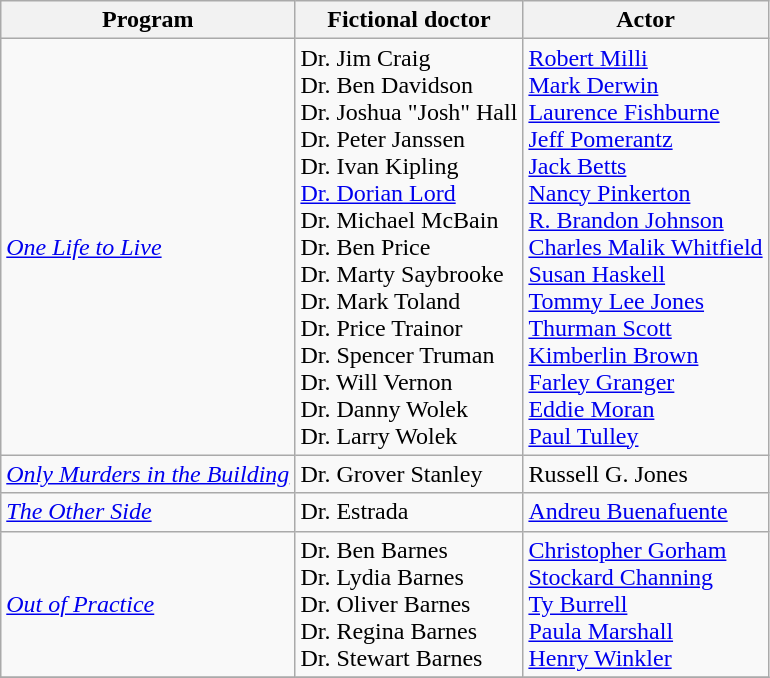<table class="wikitable">
<tr>
<th>Program</th>
<th>Fictional doctor</th>
<th>Actor</th>
</tr>
<tr>
<td><em><a href='#'>One Life to Live</a></em></td>
<td>Dr. Jim Craig<br>Dr. Ben Davidson<br>Dr. Joshua "Josh" Hall<br>Dr. Peter Janssen<br>Dr. Ivan Kipling<br><a href='#'>Dr. Dorian Lord</a><br>Dr. Michael McBain<br>Dr. Ben Price<br>Dr. Marty Saybrooke<br>Dr. Mark Toland<br>Dr. Price Trainor<br>Dr. Spencer Truman<br>Dr. Will Vernon<br>Dr. Danny Wolek<br>Dr. Larry Wolek</td>
<td><a href='#'>Robert Milli</a><br><a href='#'>Mark Derwin</a><br><a href='#'>Laurence Fishburne</a><br><a href='#'>Jeff Pomerantz</a><br><a href='#'>Jack Betts</a><br><a href='#'>Nancy Pinkerton</a><br><a href='#'>R. Brandon Johnson</a><br><a href='#'>Charles Malik Whitfield</a><br><a href='#'>Susan Haskell</a><br><a href='#'>Tommy Lee Jones</a><br><a href='#'>Thurman Scott</a><br><a href='#'>Kimberlin Brown</a><br><a href='#'>Farley Granger</a><br><a href='#'>Eddie Moran</a><br><a href='#'>Paul Tulley</a></td>
</tr>
<tr>
<td><em><a href='#'>Only Murders in the Building</a></em></td>
<td>Dr. Grover Stanley</td>
<td>Russell G. Jones</td>
</tr>
<tr>
<td><em><a href='#'>The Other Side</a></em></td>
<td>Dr. Estrada</td>
<td><a href='#'>Andreu Buenafuente</a></td>
</tr>
<tr>
<td><em><a href='#'>Out of Practice</a></em></td>
<td>Dr. Ben Barnes<br>Dr. Lydia Barnes<br>Dr. Oliver Barnes<br>Dr. Regina Barnes<br>Dr. Stewart Barnes</td>
<td><a href='#'>Christopher Gorham</a><br><a href='#'>Stockard Channing</a><br><a href='#'>Ty Burrell</a><br><a href='#'>Paula Marshall</a><br><a href='#'>Henry Winkler</a></td>
</tr>
<tr>
</tr>
</table>
